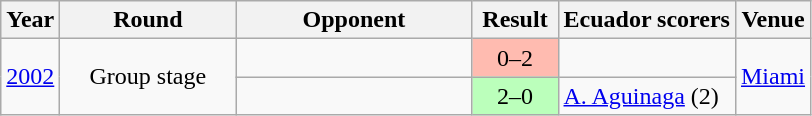<table class="wikitable sortable" style="text-align:left;">
<tr>
<th>Year</th>
<th width=110>Round</th>
<th width=150>Opponent</th>
<th width=50>Result</th>
<th>Ecuador scorers</th>
<th>Venue</th>
</tr>
<tr>
<td rowspan=2 align=center> <a href='#'>2002</a></td>
<td rowspan=2 align=center>Group stage</td>
<td></td>
<td align=center bgcolor=#ffbbb>0–2</td>
<td></td>
<td rowspan=2><a href='#'>Miami</a></td>
</tr>
<tr>
<td></td>
<td align=center bgcolor=#bbffbb>2–0</td>
<td><a href='#'>A. Aguinaga</a> (2)</td>
</tr>
</table>
